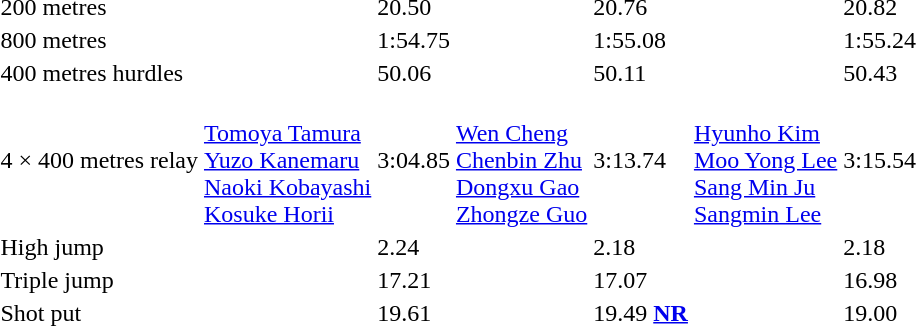<table>
<tr>
<td>200 metres<br></td>
<td></td>
<td>20.50</td>
<td></td>
<td>20.76</td>
<td></td>
<td>20.82</td>
</tr>
<tr>
<td>800 metres<br></td>
<td></td>
<td>1:54.75</td>
<td></td>
<td>1:55.08</td>
<td></td>
<td>1:55.24</td>
</tr>
<tr>
<td>400 metres hurdles<br></td>
<td></td>
<td>50.06</td>
<td></td>
<td>50.11</td>
<td></td>
<td>50.43</td>
</tr>
<tr>
<td>4 × 400 metres relay<br></td>
<td><br><a href='#'>Tomoya Tamura</a><br><a href='#'>Yuzo Kanemaru</a><br><a href='#'>Naoki Kobayashi</a><br><a href='#'>Kosuke Horii</a></td>
<td>3:04.85</td>
<td><br><a href='#'>Wen Cheng</a><br><a href='#'>Chenbin Zhu</a><br><a href='#'>Dongxu Gao</a><br><a href='#'>Zhongze Guo</a></td>
<td>3:13.74</td>
<td><br><a href='#'>Hyunho Kim</a><br><a href='#'>Moo Yong Lee</a><br><a href='#'>Sang Min Ju</a><br><a href='#'>Sangmin Lee</a></td>
<td>3:15.54</td>
</tr>
<tr>
<td>High jump<br></td>
<td></td>
<td>2.24</td>
<td></td>
<td>2.18</td>
<td></td>
<td>2.18</td>
</tr>
<tr>
<td>Triple jump<br></td>
<td></td>
<td>17.21</td>
<td></td>
<td>17.07</td>
<td></td>
<td>16.98</td>
</tr>
<tr>
<td>Shot put<br></td>
<td></td>
<td>19.61</td>
<td></td>
<td>19.49 <strong><a href='#'>NR</a></strong></td>
<td></td>
<td>19.00</td>
</tr>
</table>
